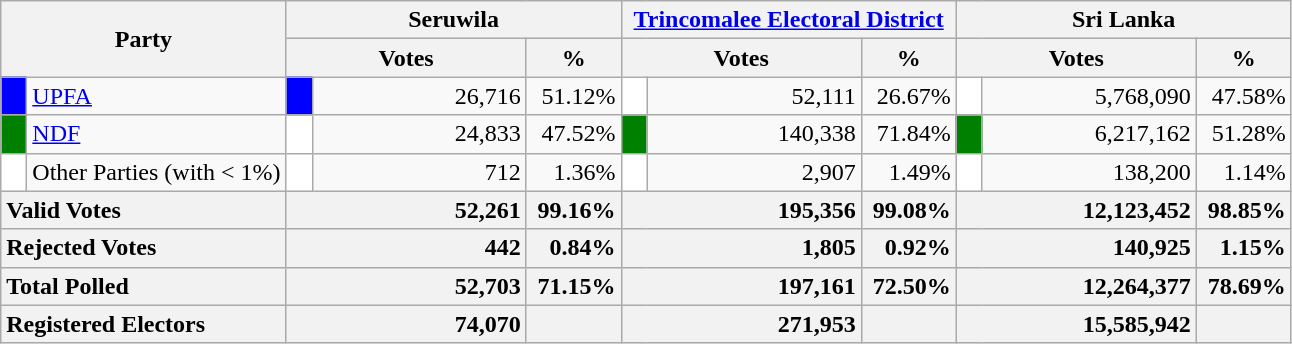<table class="wikitable">
<tr>
<th colspan="2" width="144px"rowspan="2">Party</th>
<th colspan="3" width="216px">Seruwila</th>
<th colspan="3" width="216px"><a href='#'>Trincomalee Electoral District</a></th>
<th colspan="3" width="216px">Sri Lanka</th>
</tr>
<tr>
<th colspan="2" width="144px">Votes</th>
<th>%</th>
<th colspan="2" width="144px">Votes</th>
<th>%</th>
<th colspan="2" width="144px">Votes</th>
<th>%</th>
</tr>
<tr>
<td style="background-color:blue;" width="10px"></td>
<td style="text-align:left;"><a href='#'>UPFA</a></td>
<td style="background-color:blue;" width="10px"></td>
<td style="text-align:right;">26,716</td>
<td style="text-align:right;">51.12%</td>
<td style="background-color:white;" width="10px"></td>
<td style="text-align:right;">52,111</td>
<td style="text-align:right;">26.67%</td>
<td style="background-color:white;" width="10px"></td>
<td style="text-align:right;">5,768,090</td>
<td style="text-align:right;">47.58%</td>
</tr>
<tr>
<td style="background-color:green;" width="10px"></td>
<td style="text-align:left;"><a href='#'>NDF</a></td>
<td style="background-color:white;" width="10px"></td>
<td style="text-align:right;">24,833</td>
<td style="text-align:right;">47.52%</td>
<td style="background-color:green;" width="10px"></td>
<td style="text-align:right;">140,338</td>
<td style="text-align:right;">71.84%</td>
<td style="background-color:green;" width="10px"></td>
<td style="text-align:right;">6,217,162</td>
<td style="text-align:right;">51.28%</td>
</tr>
<tr>
<td style="background-color:white;" width="10px"></td>
<td style="text-align:left;">Other Parties (with < 1%)</td>
<td style="background-color:white;" width="10px"></td>
<td style="text-align:right;">712</td>
<td style="text-align:right;">1.36%</td>
<td style="background-color:white;" width="10px"></td>
<td style="text-align:right;">2,907</td>
<td style="text-align:right;">1.49%</td>
<td style="background-color:white;" width="10px"></td>
<td style="text-align:right;">138,200</td>
<td style="text-align:right;">1.14%</td>
</tr>
<tr>
<th colspan="2" width="144px"style="text-align:left;">Valid Votes</th>
<th style="text-align:right;"colspan="2" width="144px">52,261</th>
<th style="text-align:right;">99.16%</th>
<th style="text-align:right;"colspan="2" width="144px">195,356</th>
<th style="text-align:right;">99.08%</th>
<th style="text-align:right;"colspan="2" width="144px">12,123,452</th>
<th style="text-align:right;">98.85%</th>
</tr>
<tr>
<th colspan="2" width="144px"style="text-align:left;">Rejected Votes</th>
<th style="text-align:right;"colspan="2" width="144px">442</th>
<th style="text-align:right;">0.84%</th>
<th style="text-align:right;"colspan="2" width="144px">1,805</th>
<th style="text-align:right;">0.92%</th>
<th style="text-align:right;"colspan="2" width="144px">140,925</th>
<th style="text-align:right;">1.15%</th>
</tr>
<tr>
<th colspan="2" width="144px"style="text-align:left;">Total Polled</th>
<th style="text-align:right;"colspan="2" width="144px">52,703</th>
<th style="text-align:right;">71.15%</th>
<th style="text-align:right;"colspan="2" width="144px">197,161</th>
<th style="text-align:right;">72.50%</th>
<th style="text-align:right;"colspan="2" width="144px">12,264,377</th>
<th style="text-align:right;">78.69%</th>
</tr>
<tr>
<th colspan="2" width="144px"style="text-align:left;">Registered Electors</th>
<th style="text-align:right;"colspan="2" width="144px">74,070</th>
<th></th>
<th style="text-align:right;"colspan="2" width="144px">271,953</th>
<th></th>
<th style="text-align:right;"colspan="2" width="144px">15,585,942</th>
<th></th>
</tr>
</table>
